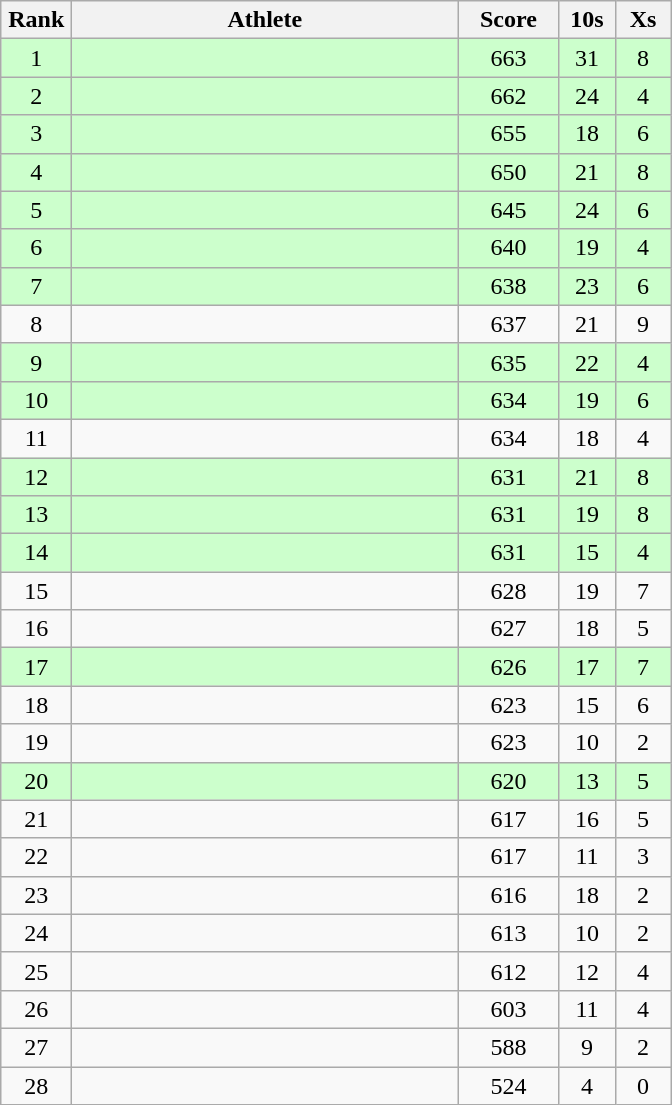<table class=wikitable style="text-align:center">
<tr>
<th width=40>Rank</th>
<th width=250>Athlete</th>
<th width=60>Score</th>
<th width=30>10s</th>
<th width=30>Xs</th>
</tr>
<tr bgcolor="ccffcc">
<td>1</td>
<td align=left></td>
<td>663</td>
<td>31</td>
<td>8</td>
</tr>
<tr bgcolor="ccffcc">
<td>2</td>
<td align=left></td>
<td>662</td>
<td>24</td>
<td>4</td>
</tr>
<tr bgcolor="ccffcc">
<td>3</td>
<td align=left></td>
<td>655</td>
<td>18</td>
<td>6</td>
</tr>
<tr bgcolor="ccffcc">
<td>4</td>
<td align=left></td>
<td>650</td>
<td>21</td>
<td>8</td>
</tr>
<tr bgcolor="ccffcc">
<td>5</td>
<td align=left></td>
<td>645</td>
<td>24</td>
<td>6</td>
</tr>
<tr bgcolor="ccffcc">
<td>6</td>
<td align=left></td>
<td>640</td>
<td>19</td>
<td>4</td>
</tr>
<tr bgcolor="ccffcc">
<td>7</td>
<td align=left></td>
<td>638</td>
<td>23</td>
<td>6</td>
</tr>
<tr>
<td>8</td>
<td align=left></td>
<td>637</td>
<td>21</td>
<td>9</td>
</tr>
<tr bgcolor="ccffcc">
<td>9</td>
<td align=left></td>
<td>635</td>
<td>22</td>
<td>4</td>
</tr>
<tr bgcolor="ccffcc">
<td>10</td>
<td align=left></td>
<td>634</td>
<td>19</td>
<td>6</td>
</tr>
<tr>
<td>11</td>
<td align=left></td>
<td>634</td>
<td>18</td>
<td>4</td>
</tr>
<tr bgcolor="ccffcc">
<td>12</td>
<td align=left></td>
<td>631</td>
<td>21</td>
<td>8</td>
</tr>
<tr bgcolor="ccffcc">
<td>13</td>
<td align=left></td>
<td>631</td>
<td>19</td>
<td>8</td>
</tr>
<tr bgcolor="ccffcc">
<td>14</td>
<td align=left></td>
<td>631</td>
<td>15</td>
<td>4</td>
</tr>
<tr>
<td>15</td>
<td align=left></td>
<td>628</td>
<td>19</td>
<td>7</td>
</tr>
<tr>
<td>16</td>
<td align=left></td>
<td>627</td>
<td>18</td>
<td>5</td>
</tr>
<tr bgcolor="ccffcc">
<td>17</td>
<td align=left></td>
<td>626</td>
<td>17</td>
<td>7</td>
</tr>
<tr>
<td>18</td>
<td align=left></td>
<td>623</td>
<td>15</td>
<td>6</td>
</tr>
<tr>
<td>19</td>
<td align=left></td>
<td>623</td>
<td>10</td>
<td>2</td>
</tr>
<tr bgcolor="ccffcc">
<td>20</td>
<td align=left></td>
<td>620</td>
<td>13</td>
<td>5</td>
</tr>
<tr>
<td>21</td>
<td align=left></td>
<td>617</td>
<td>16</td>
<td>5</td>
</tr>
<tr>
<td>22</td>
<td align=left></td>
<td>617</td>
<td>11</td>
<td>3</td>
</tr>
<tr>
<td>23</td>
<td align=left></td>
<td>616</td>
<td>18</td>
<td>2</td>
</tr>
<tr>
<td>24</td>
<td align=left></td>
<td>613</td>
<td>10</td>
<td>2</td>
</tr>
<tr>
<td>25</td>
<td align=left></td>
<td>612</td>
<td>12</td>
<td>4</td>
</tr>
<tr>
<td>26</td>
<td align=left></td>
<td>603</td>
<td>11</td>
<td>4</td>
</tr>
<tr>
<td>27</td>
<td align=left></td>
<td>588</td>
<td>9</td>
<td>2</td>
</tr>
<tr -bgcolor="ccffcc">
<td>28</td>
<td align=left></td>
<td>524</td>
<td>4</td>
<td>0</td>
</tr>
</table>
